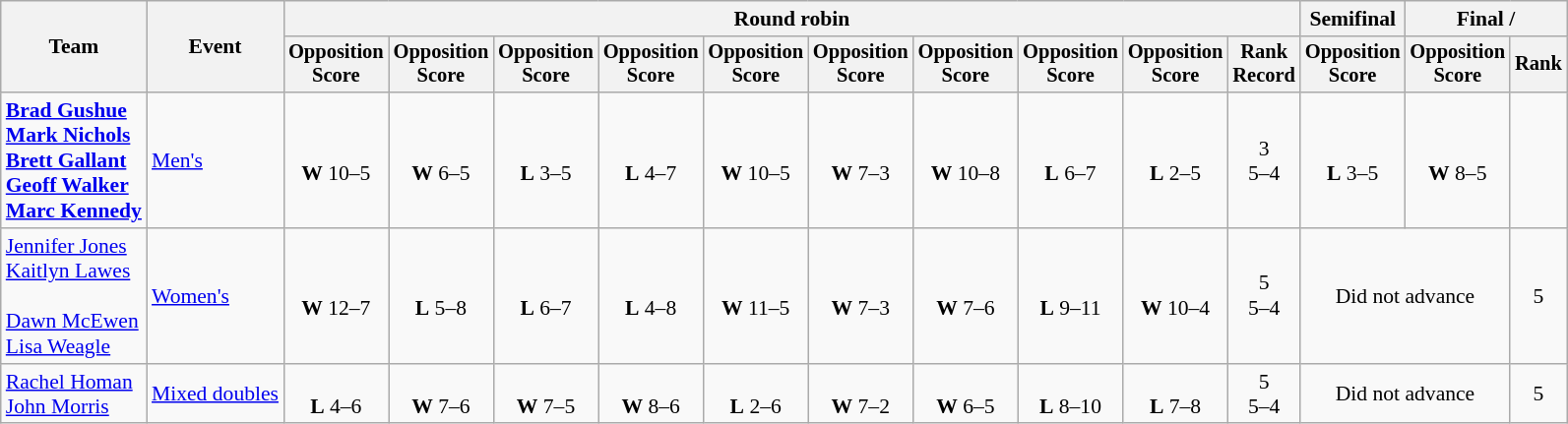<table class=wikitable style=font-size:90%;text-align:center>
<tr>
<th rowspan=2>Team</th>
<th rowspan=2>Event</th>
<th colspan=10>Round robin</th>
<th>Semifinal</th>
<th colspan=2>Final / </th>
</tr>
<tr style=font-size:95%>
<th>Opposition<br>Score</th>
<th>Opposition<br>Score</th>
<th>Opposition<br>Score</th>
<th>Opposition<br>Score</th>
<th>Opposition<br>Score</th>
<th>Opposition<br>Score</th>
<th>Opposition<br>Score</th>
<th>Opposition<br>Score</th>
<th>Opposition<br>Score</th>
<th>Rank<br>Record</th>
<th>Opposition<br>Score</th>
<th>Opposition<br>Score</th>
<th>Rank</th>
</tr>
<tr>
<td align=left><strong><a href='#'>Brad Gushue</a><br><a href='#'>Mark Nichols</a><br><a href='#'>Brett Gallant</a><br><a href='#'>Geoff Walker</a><br><a href='#'>Marc Kennedy</a></strong></td>
<td align=left><a href='#'>Men's</a></td>
<td><br><strong>W</strong> 10–5</td>
<td><br><strong>W</strong> 6–5</td>
<td><br><strong>L</strong> 3–5</td>
<td><br><strong>L</strong> 4–7</td>
<td><br><strong>W</strong> 10–5</td>
<td><br><strong>W</strong> 7–3</td>
<td><br><strong>W</strong> 10–8</td>
<td><br><strong>L</strong> 6–7</td>
<td><br><strong>L</strong> 2–5</td>
<td>3<br>5–4</td>
<td><br><strong>L</strong> 3–5</td>
<td><br><strong>W</strong> 8–5</td>
<td></td>
</tr>
<tr>
<td align=left><a href='#'>Jennifer Jones</a><br><a href='#'>Kaitlyn Lawes</a><br><br><a href='#'>Dawn McEwen</a><br><a href='#'>Lisa Weagle</a></td>
<td align=left><a href='#'>Women's</a></td>
<td><br><strong>W</strong> 12–7</td>
<td><br><strong>L</strong> 5–8</td>
<td><br><strong>L</strong> 6–7</td>
<td><br><strong>L</strong> 4–8</td>
<td><br><strong>W</strong> 11–5</td>
<td><br><strong>W</strong> 7–3</td>
<td><br><strong>W</strong> 7–6</td>
<td><br><strong>L</strong> 9–11</td>
<td><br><strong>W</strong> 10–4</td>
<td>5<br>5–4</td>
<td colspan=2>Did not advance</td>
<td>5</td>
</tr>
<tr>
<td align=left><a href='#'>Rachel Homan</a><br><a href='#'>John Morris</a></td>
<td align=left><a href='#'>Mixed doubles</a></td>
<td><br><strong>L</strong> 4–6</td>
<td><br><strong>W</strong> 7–6</td>
<td><br><strong>W</strong> 7–5</td>
<td><br><strong>W</strong> 8–6</td>
<td><br><strong>L</strong> 2–6</td>
<td><br><strong>W</strong> 7–2</td>
<td><br><strong>W</strong> 6–5</td>
<td><br><strong>L</strong> 8–10</td>
<td><br><strong>L</strong> 7–8</td>
<td>5<br>5–4</td>
<td colspan=2>Did not advance</td>
<td>5</td>
</tr>
</table>
